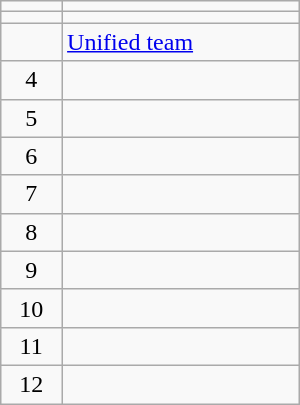<table class="wikitable" width="200px">
<tr>
<td align=center></td>
<td></td>
</tr>
<tr>
<td align=center></td>
<td></td>
</tr>
<tr>
<td align=center></td>
<td> <a href='#'>Unified team</a></td>
</tr>
<tr>
<td align=center>4</td>
<td></td>
</tr>
<tr>
<td align=center>5</td>
<td></td>
</tr>
<tr>
<td align=center>6</td>
<td></td>
</tr>
<tr>
<td align=center>7</td>
<td></td>
</tr>
<tr>
<td align=center>8</td>
<td></td>
</tr>
<tr>
<td align=center>9</td>
<td></td>
</tr>
<tr>
<td align=center>10</td>
<td></td>
</tr>
<tr>
<td align=center>11</td>
<td></td>
</tr>
<tr>
<td align=center>12</td>
<td></td>
</tr>
</table>
